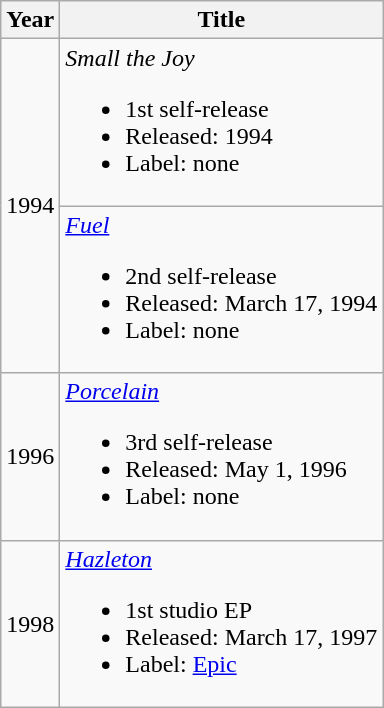<table class="wikitable">
<tr>
<th>Year</th>
<th>Title</th>
</tr>
<tr>
<td rowspan="2">1994</td>
<td><em>Small the Joy</em><br><ul><li>1st self-release</li><li>Released: 1994</li><li>Label: none</li></ul></td>
</tr>
<tr>
<td><em><a href='#'>Fuel</a></em><br><ul><li>2nd self-release</li><li>Released: March 17, 1994</li><li>Label: none</li></ul></td>
</tr>
<tr>
<td>1996</td>
<td><em><a href='#'>Porcelain</a></em><br><ul><li>3rd self-release</li><li>Released: May 1, 1996</li><li>Label: none</li></ul></td>
</tr>
<tr>
<td>1998</td>
<td><em><a href='#'>Hazleton</a></em><br><ul><li>1st studio EP</li><li>Released: March 17, 1997</li><li>Label: <a href='#'>Epic</a></li></ul></td>
</tr>
</table>
